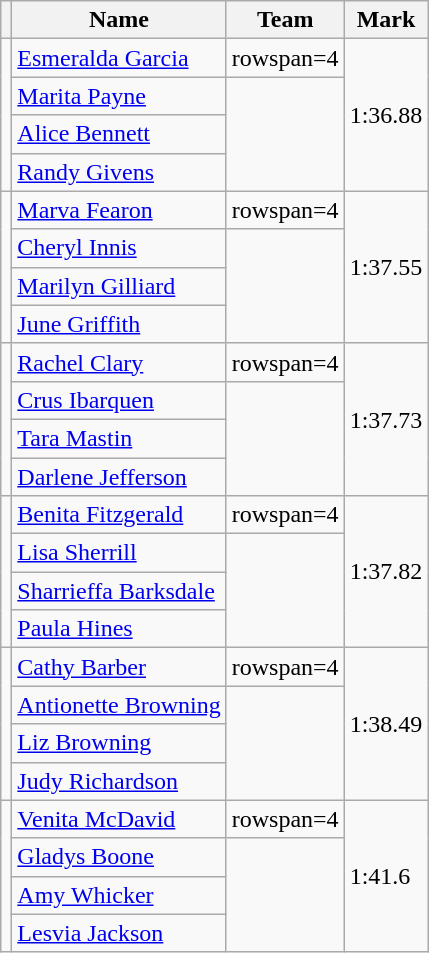<table class=wikitable>
<tr>
<th></th>
<th>Name</th>
<th>Team</th>
<th>Mark</th>
</tr>
<tr>
<td rowspan=4></td>
<td><a href='#'>Esmeralda Garcia</a></td>
<td>rowspan=4 </td>
<td rowspan=4>1:36.88</td>
</tr>
<tr>
<td><a href='#'>Marita Payne</a></td>
</tr>
<tr>
<td><a href='#'>Alice Bennett</a></td>
</tr>
<tr>
<td><a href='#'>Randy Givens</a></td>
</tr>
<tr>
<td rowspan=4></td>
<td><a href='#'>Marva Fearon</a></td>
<td>rowspan=4 </td>
<td rowspan=4>1:37.55</td>
</tr>
<tr>
<td><a href='#'>Cheryl Innis</a></td>
</tr>
<tr>
<td><a href='#'>Marilyn Gilliard</a></td>
</tr>
<tr>
<td><a href='#'>June Griffith</a></td>
</tr>
<tr>
<td rowspan=4></td>
<td><a href='#'>Rachel Clary</a></td>
<td>rowspan=4 </td>
<td rowspan=4>1:37.73</td>
</tr>
<tr>
<td><a href='#'>Crus Ibarquen</a></td>
</tr>
<tr>
<td><a href='#'>Tara Mastin</a></td>
</tr>
<tr>
<td><a href='#'>Darlene Jefferson</a></td>
</tr>
<tr>
<td rowspan=4></td>
<td><a href='#'>Benita Fitzgerald</a></td>
<td>rowspan=4 </td>
<td rowspan=4>1:37.82</td>
</tr>
<tr>
<td><a href='#'>Lisa Sherrill</a></td>
</tr>
<tr>
<td><a href='#'>Sharrieffa Barksdale</a></td>
</tr>
<tr>
<td><a href='#'>Paula Hines</a></td>
</tr>
<tr>
<td rowspan=4></td>
<td><a href='#'>Cathy Barber</a></td>
<td>rowspan=4 </td>
<td rowspan=4>1:38.49</td>
</tr>
<tr>
<td><a href='#'>Antionette Browning</a></td>
</tr>
<tr>
<td><a href='#'>Liz Browning</a></td>
</tr>
<tr>
<td><a href='#'>Judy Richardson</a></td>
</tr>
<tr>
<td rowspan=4></td>
<td><a href='#'>Venita McDavid</a></td>
<td>rowspan=4 </td>
<td rowspan=4>1:41.6</td>
</tr>
<tr>
<td><a href='#'>Gladys Boone</a></td>
</tr>
<tr>
<td><a href='#'>Amy Whicker</a></td>
</tr>
<tr>
<td><a href='#'>Lesvia Jackson</a><br></td>
</tr>
</table>
